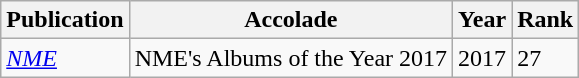<table class="sortable wikitable">
<tr>
<th>Publication</th>
<th>Accolade</th>
<th>Year</th>
<th>Rank</th>
</tr>
<tr>
<td><em><a href='#'>NME</a></em></td>
<td>NME's Albums of the Year 2017</td>
<td>2017</td>
<td>27</td>
</tr>
</table>
